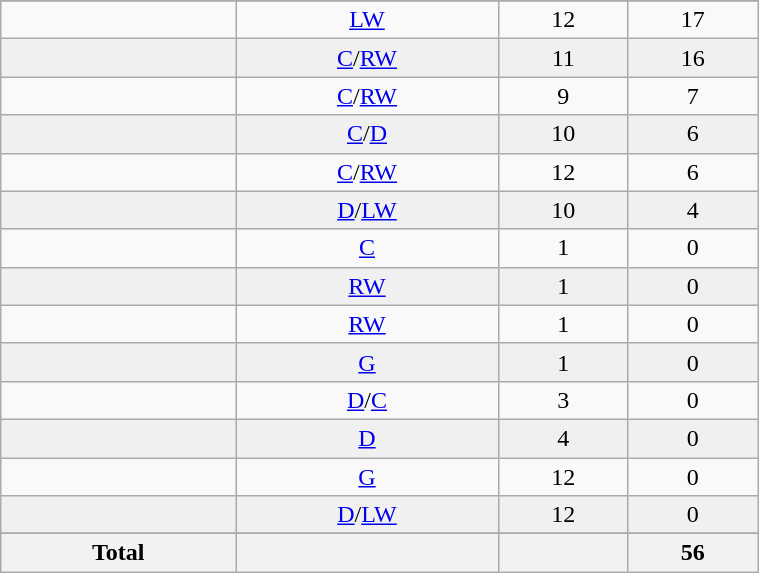<table class="wikitable sortable" width ="40%">
<tr align="center">
</tr>
<tr align="center" bgcolor="">
<td></td>
<td><a href='#'>LW</a></td>
<td>12</td>
<td>17</td>
</tr>
<tr align="center" bgcolor="f0f0f0">
<td></td>
<td><a href='#'>C</a>/<a href='#'>RW</a></td>
<td>11</td>
<td>16</td>
</tr>
<tr align="center" bgcolor="">
<td></td>
<td><a href='#'>C</a>/<a href='#'>RW</a></td>
<td>9</td>
<td>7</td>
</tr>
<tr align="center" bgcolor="f0f0f0">
<td></td>
<td><a href='#'>C</a>/<a href='#'>D</a></td>
<td>10</td>
<td>6</td>
</tr>
<tr align="center" bgcolor="">
<td></td>
<td><a href='#'>C</a>/<a href='#'>RW</a></td>
<td>12</td>
<td>6</td>
</tr>
<tr align="center" bgcolor="f0f0f0">
<td></td>
<td><a href='#'>D</a>/<a href='#'>LW</a></td>
<td>10</td>
<td>4</td>
</tr>
<tr align="center" bgcolor="">
<td></td>
<td><a href='#'>C</a></td>
<td>1</td>
<td>0</td>
</tr>
<tr align="center" bgcolor="f0f0f0">
<td></td>
<td><a href='#'>RW</a></td>
<td>1</td>
<td>0</td>
</tr>
<tr align="center" bgcolor="">
<td></td>
<td><a href='#'>RW</a></td>
<td>1</td>
<td>0</td>
</tr>
<tr align="center" bgcolor="f0f0f0">
<td></td>
<td><a href='#'>G</a></td>
<td>1</td>
<td>0</td>
</tr>
<tr align="center" bgcolor="">
<td></td>
<td><a href='#'>D</a>/<a href='#'>C</a></td>
<td>3</td>
<td>0</td>
</tr>
<tr align="center" bgcolor="f0f0f0">
<td></td>
<td><a href='#'>D</a></td>
<td>4</td>
<td>0</td>
</tr>
<tr align="center" bgcolor="">
<td></td>
<td><a href='#'>G</a></td>
<td>12</td>
<td>0</td>
</tr>
<tr align="center" bgcolor="f0f0f0">
<td></td>
<td><a href='#'>D</a>/<a href='#'>LW</a></td>
<td>12</td>
<td>0</td>
</tr>
<tr align="center" bgcolor="">
</tr>
<tr>
<th>Total</th>
<th></th>
<th></th>
<th>56</th>
</tr>
</table>
